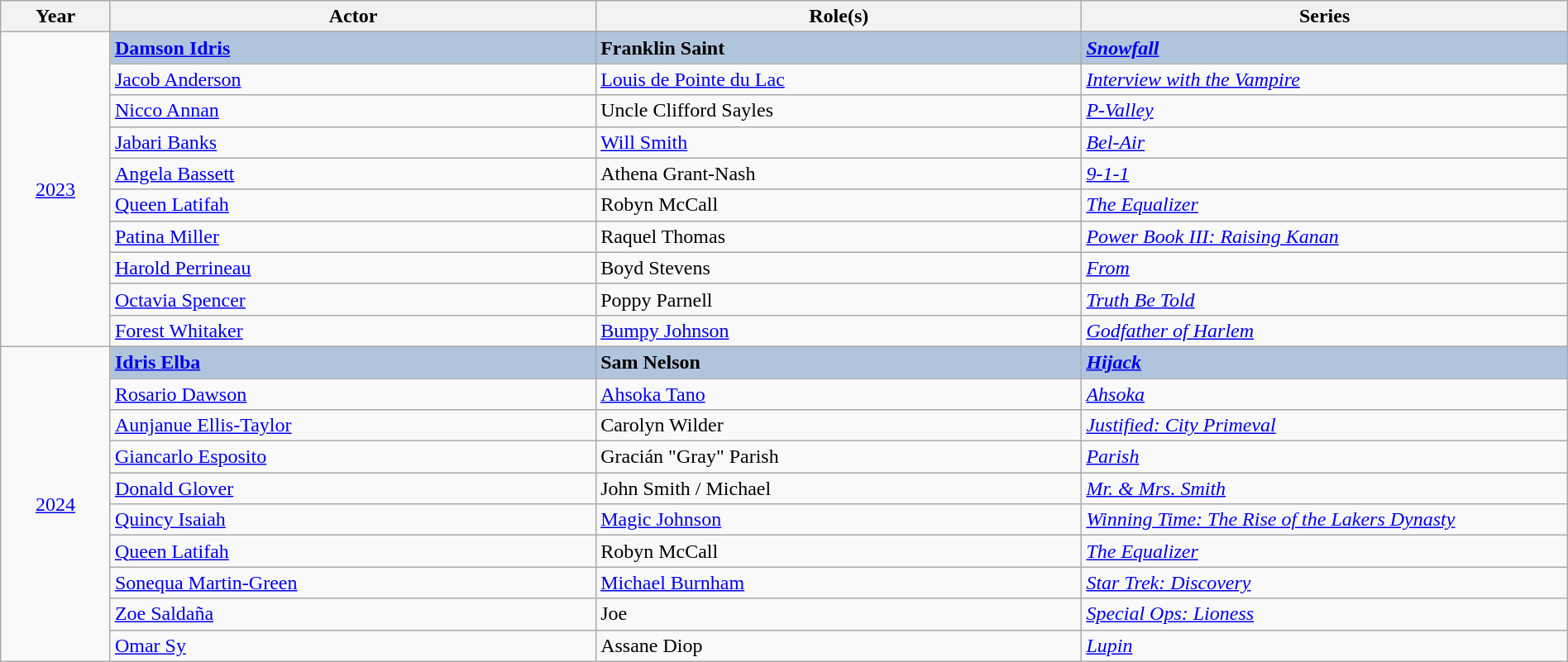<table class="wikitable" style="width:100%; text-align:left">
<tr>
<th style="width:7%;">Year</th>
<th style="width:31%;">Actor</th>
<th style="width:31%;">Role(s)</th>
<th style="width:31%;">Series</th>
</tr>
<tr>
<td rowspan="11" align="center"><a href='#'>2023</a><br></td>
</tr>
<tr style="background:#B0C4DE">
<td><strong><a href='#'>Damson Idris</a></strong></td>
<td><strong>Franklin Saint</strong></td>
<td><strong><em><a href='#'>Snowfall</a></em></strong></td>
</tr>
<tr>
<td><a href='#'>Jacob Anderson</a></td>
<td><a href='#'>Louis de Pointe du Lac</a></td>
<td><em><a href='#'>Interview with the Vampire</a></em></td>
</tr>
<tr>
<td><a href='#'>Nicco Annan</a></td>
<td>Uncle Clifford Sayles</td>
<td><em><a href='#'>P-Valley</a></em></td>
</tr>
<tr>
<td><a href='#'>Jabari Banks</a></td>
<td><a href='#'>Will Smith</a></td>
<td><em><a href='#'>Bel-Air</a></em></td>
</tr>
<tr>
<td><a href='#'>Angela Bassett</a></td>
<td>Athena Grant-Nash</td>
<td><em><a href='#'>9-1-1</a></em></td>
</tr>
<tr>
<td><a href='#'>Queen Latifah</a></td>
<td>Robyn McCall</td>
<td><em><a href='#'>The Equalizer</a></em></td>
</tr>
<tr>
<td><a href='#'>Patina Miller</a></td>
<td>Raquel Thomas</td>
<td><em><a href='#'>Power Book III: Raising Kanan</a></em></td>
</tr>
<tr>
<td><a href='#'>Harold Perrineau</a></td>
<td>Boyd Stevens</td>
<td><em><a href='#'>From</a></em></td>
</tr>
<tr>
<td><a href='#'>Octavia Spencer</a></td>
<td>Poppy Parnell</td>
<td><em><a href='#'>Truth Be Told</a></em></td>
</tr>
<tr>
<td><a href='#'>Forest Whitaker</a></td>
<td><a href='#'>Bumpy Johnson</a></td>
<td><em><a href='#'>Godfather of Harlem</a></em></td>
</tr>
<tr>
<td rowspan="11" align="center"><a href='#'>2024</a><br></td>
</tr>
<tr style="background:#B0C4DE">
<td><strong><a href='#'>Idris Elba</a></strong></td>
<td><strong>Sam Nelson</strong></td>
<td><strong><em><a href='#'>Hijack</a></em></strong></td>
</tr>
<tr>
<td><a href='#'>Rosario Dawson</a></td>
<td><a href='#'>Ahsoka Tano</a></td>
<td><em><a href='#'>Ahsoka</a></em></td>
</tr>
<tr>
<td><a href='#'>Aunjanue Ellis-Taylor</a></td>
<td>Carolyn Wilder</td>
<td><em><a href='#'>Justified: City Primeval</a></em></td>
</tr>
<tr>
<td><a href='#'>Giancarlo Esposito</a></td>
<td>Gracián "Gray" Parish</td>
<td><em><a href='#'>Parish</a></em></td>
</tr>
<tr>
<td><a href='#'>Donald Glover</a></td>
<td>John Smith / Michael</td>
<td><em><a href='#'>Mr. & Mrs. Smith</a></em></td>
</tr>
<tr>
<td><a href='#'>Quincy Isaiah</a></td>
<td><a href='#'>Magic Johnson</a></td>
<td><em><a href='#'>Winning Time: The Rise of the Lakers Dynasty</a></em></td>
</tr>
<tr>
<td><a href='#'>Queen Latifah</a></td>
<td>Robyn McCall</td>
<td><em><a href='#'>The Equalizer</a></em></td>
</tr>
<tr>
<td><a href='#'>Sonequa Martin-Green</a></td>
<td><a href='#'>Michael Burnham</a></td>
<td><em><a href='#'>Star Trek: Discovery</a></em></td>
</tr>
<tr>
<td><a href='#'>Zoe Saldaña</a></td>
<td>Joe</td>
<td><em><a href='#'>Special Ops: Lioness</a></em></td>
</tr>
<tr>
<td><a href='#'>Omar Sy</a></td>
<td>Assane Diop</td>
<td><em><a href='#'>Lupin</a></em></td>
</tr>
</table>
